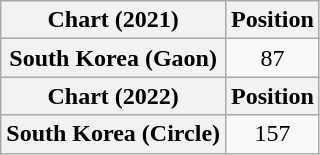<table class="wikitable plainrowheaders" style="text-align:center">
<tr>
<th scope="col">Chart (2021)</th>
<th scope="col">Position</th>
</tr>
<tr>
<th scope="row">South Korea (Gaon)</th>
<td>87</td>
</tr>
<tr>
<th scope="col">Chart (2022)</th>
<th scope="col">Position</th>
</tr>
<tr>
<th scope="row">South Korea (Circle)</th>
<td>157</td>
</tr>
</table>
